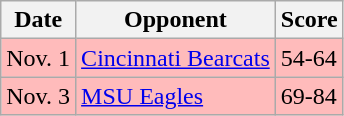<table class="wikitable">
<tr>
<th>Date</th>
<th>Opponent</th>
<th>Score</th>
</tr>
<tr bgcolor="#ffbbbb">
<td>Nov. 1</td>
<td><a href='#'>Cincinnati Bearcats</a></td>
<td>54-64</td>
</tr>
<tr bgcolor="#ffbbbb">
<td>Nov. 3</td>
<td><a href='#'>MSU Eagles</a></td>
<td>69-84</td>
</tr>
</table>
